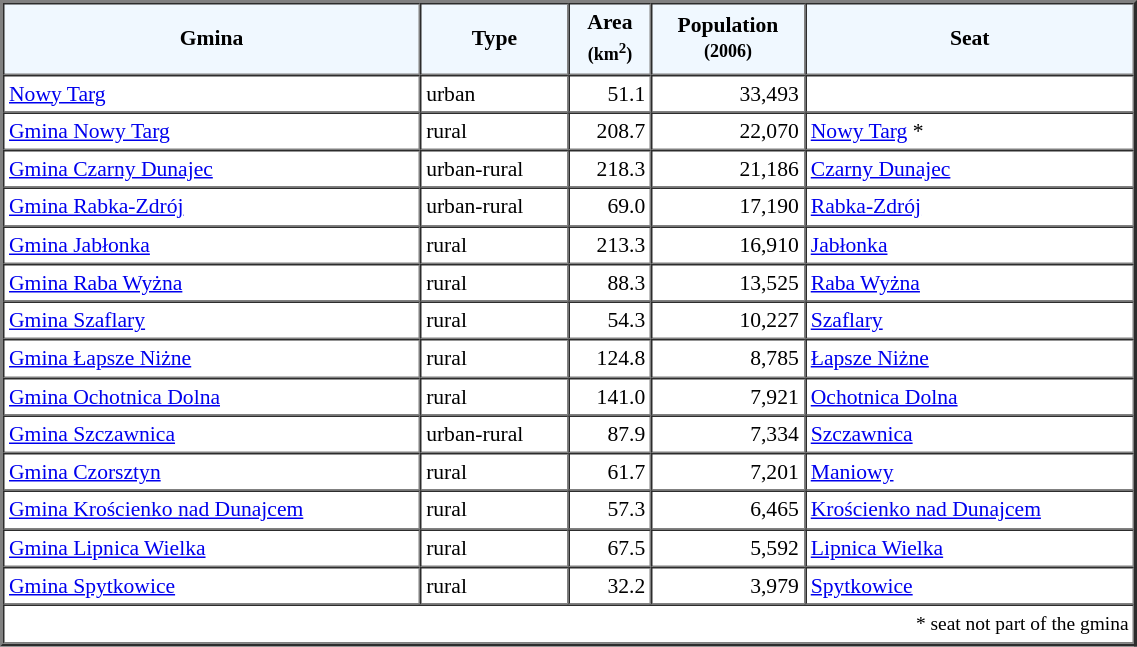<table width="60%" border="2" cellpadding="3" cellspacing="0" style="font-size:90%;line-height:120%;">
<tr bgcolor="F0F8FF">
<td style="text-align:center;"><strong>Gmina</strong></td>
<td style="text-align:center;"><strong>Type</strong></td>
<td style="text-align:center;"><strong>Area<br><small>(km<sup>2</sup>)</small></strong></td>
<td style="text-align:center;"><strong>Population<br><small>(2006)</small></strong></td>
<td style="text-align:center;"><strong>Seat</strong></td>
</tr>
<tr>
<td><a href='#'>Nowy Targ</a></td>
<td>urban</td>
<td style="text-align:right;">51.1</td>
<td style="text-align:right;">33,493</td>
<td> </td>
</tr>
<tr>
<td><a href='#'>Gmina Nowy Targ</a></td>
<td>rural</td>
<td style="text-align:right;">208.7</td>
<td style="text-align:right;">22,070</td>
<td><a href='#'>Nowy Targ</a> *</td>
</tr>
<tr>
<td><a href='#'>Gmina Czarny Dunajec</a></td>
<td>urban-rural</td>
<td style="text-align:right;">218.3</td>
<td style="text-align:right;">21,186</td>
<td><a href='#'>Czarny Dunajec</a></td>
</tr>
<tr>
<td><a href='#'>Gmina Rabka-Zdrój</a></td>
<td>urban-rural</td>
<td style="text-align:right;">69.0</td>
<td style="text-align:right;">17,190</td>
<td><a href='#'>Rabka-Zdrój</a></td>
</tr>
<tr>
<td><a href='#'>Gmina Jabłonka</a></td>
<td>rural</td>
<td style="text-align:right;">213.3</td>
<td style="text-align:right;">16,910</td>
<td><a href='#'>Jabłonka</a></td>
</tr>
<tr>
<td><a href='#'>Gmina Raba Wyżna</a></td>
<td>rural</td>
<td style="text-align:right;">88.3</td>
<td style="text-align:right;">13,525</td>
<td><a href='#'>Raba Wyżna</a></td>
</tr>
<tr>
<td><a href='#'>Gmina Szaflary</a></td>
<td>rural</td>
<td style="text-align:right;">54.3</td>
<td style="text-align:right;">10,227</td>
<td><a href='#'>Szaflary</a></td>
</tr>
<tr>
<td><a href='#'>Gmina Łapsze Niżne</a></td>
<td>rural</td>
<td style="text-align:right;">124.8</td>
<td style="text-align:right;">8,785</td>
<td><a href='#'>Łapsze Niżne</a></td>
</tr>
<tr>
<td><a href='#'>Gmina Ochotnica Dolna</a></td>
<td>rural</td>
<td style="text-align:right;">141.0</td>
<td style="text-align:right;">7,921</td>
<td><a href='#'>Ochotnica Dolna</a></td>
</tr>
<tr>
<td><a href='#'>Gmina Szczawnica</a></td>
<td>urban-rural</td>
<td style="text-align:right;">87.9</td>
<td style="text-align:right;">7,334</td>
<td><a href='#'>Szczawnica</a></td>
</tr>
<tr>
<td><a href='#'>Gmina Czorsztyn</a></td>
<td>rural</td>
<td style="text-align:right;">61.7</td>
<td style="text-align:right;">7,201</td>
<td><a href='#'>Maniowy</a></td>
</tr>
<tr>
<td><a href='#'>Gmina Krościenko nad Dunajcem</a></td>
<td>rural</td>
<td style="text-align:right;">57.3</td>
<td style="text-align:right;">6,465</td>
<td><a href='#'>Krościenko nad Dunajcem</a></td>
</tr>
<tr>
<td><a href='#'>Gmina Lipnica Wielka</a></td>
<td>rural</td>
<td style="text-align:right;">67.5</td>
<td style="text-align:right;">5,592</td>
<td><a href='#'>Lipnica Wielka</a></td>
</tr>
<tr>
<td><a href='#'>Gmina Spytkowice</a></td>
<td>rural</td>
<td style="text-align:right;">32.2</td>
<td style="text-align:right;">3,979</td>
<td><a href='#'>Spytkowice</a></td>
</tr>
<tr>
<td colspan=5 style="text-align:right;font-size:90%">* seat not part of the gmina</td>
</tr>
<tr>
</tr>
</table>
